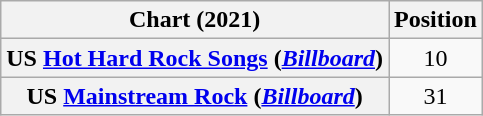<table class="wikitable sortable plainrowheaders" style="text-align:center">
<tr>
<th scope="col">Chart (2021)</th>
<th scope="col">Position</th>
</tr>
<tr>
<th scope="row">US <a href='#'>Hot Hard Rock Songs</a> (<em><a href='#'>Billboard</a></em>)</th>
<td>10</td>
</tr>
<tr>
<th scope="row">US <a href='#'>Mainstream Rock</a> (<em><a href='#'>Billboard</a></em>)</th>
<td>31</td>
</tr>
</table>
